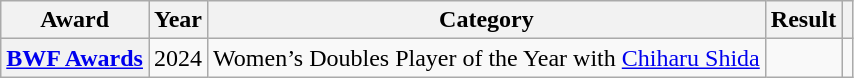<table class="wikitable plainrowheaders sortable">
<tr>
<th scope="col">Award</th>
<th scope="col">Year</th>
<th scope="col">Category</th>
<th scope="col">Result</th>
<th scope="col" class="unsortable"></th>
</tr>
<tr>
<th scope="row"><a href='#'>BWF Awards</a></th>
<td align="center">2024</td>
<td>Women’s Doubles Player of the Year with <a href='#'>Chiharu Shida</a></td>
<td></td>
<td align="center"></td>
</tr>
</table>
